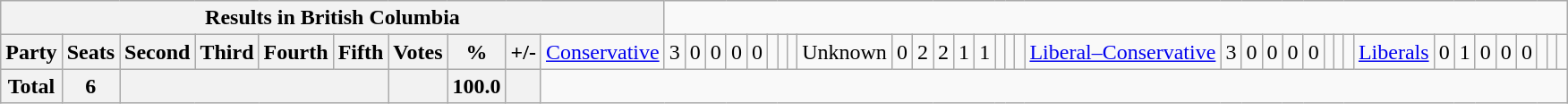<table class="wikitable">
<tr>
<th colspan=11>Results in British Columbia</th>
</tr>
<tr>
<th colspan=2>Party</th>
<th>Seats</th>
<th>Second</th>
<th>Third</th>
<th>Fourth</th>
<th>Fifth</th>
<th>Votes</th>
<th>%</th>
<th>+/-<br></th>
<td><a href='#'>Conservative</a></td>
<td align="right">3</td>
<td align="right">0</td>
<td align="right">0</td>
<td align="right">0</td>
<td align="right">0</td>
<td align="right"></td>
<td align="right"></td>
<td align="right"><br></td>
<td>Unknown</td>
<td align="right">0</td>
<td align="right">2</td>
<td align="right">2</td>
<td align="right">1</td>
<td align="right">1</td>
<td align="right"></td>
<td align="right"></td>
<td align="right"><br></td>
<td><a href='#'>Liberal–Conservative</a></td>
<td align="right">3</td>
<td align="right">0</td>
<td align="right">0</td>
<td align="right">0</td>
<td align="right">0</td>
<td align="right"></td>
<td align="right"></td>
<td align="right"><br></td>
<td><a href='#'>Liberals</a></td>
<td align="right">0</td>
<td align="right">1</td>
<td align="right">0</td>
<td align="right">0</td>
<td align="right">0</td>
<td align="right"></td>
<td align="right"></td>
<td align="right"></td>
</tr>
<tr>
<th colspan="2">Total</th>
<th>6</th>
<th colspan="4"></th>
<th></th>
<th>100.0</th>
<th></th>
</tr>
</table>
